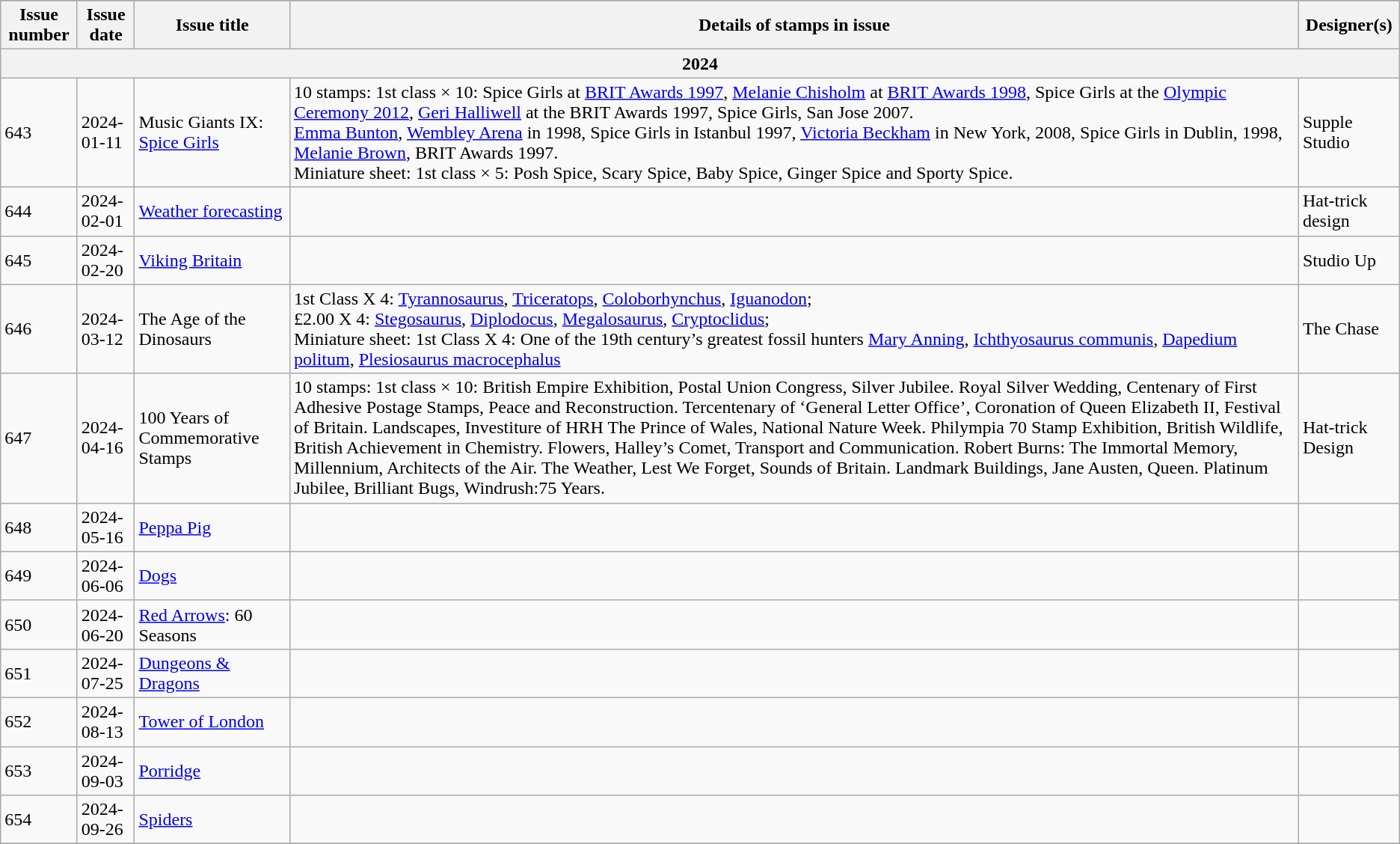<table class="wikitable">
<tr>
</tr>
<tr>
<th>Issue number</th>
<th>Issue date</th>
<th>Issue title</th>
<th>Details of stamps in issue</th>
<th>Designer(s)</th>
</tr>
<tr>
<th colspan=5>2024</th>
</tr>
<tr>
<td>643</td>
<td>2024-01-11</td>
<td>Music Giants IX: <a href='#'>Spice Girls</a></td>
<td>10 stamps: 1st class × 10: Spice Girls at <a href='#'>BRIT Awards 1997</a>, <a href='#'>Melanie Chisholm</a> at <a href='#'>BRIT Awards 1998</a>, Spice Girls at the <a href='#'>Olympic Ceremony 2012</a>, <a href='#'>Geri Halliwell</a> at the BRIT Awards 1997, Spice Girls, San Jose 2007.<br><a href='#'>Emma Bunton</a>, <a href='#'>Wembley Arena</a> in 1998, Spice Girls in Istanbul 1997, <a href='#'>Victoria Beckham</a> in New York, 2008, Spice Girls in Dublin, 1998, <a href='#'>Melanie Brown</a>, BRIT Awards 1997.<br>Miniature sheet: 1st class × 5: Posh Spice, Scary Spice, Baby Spice, Ginger Spice and Sporty Spice.</td>
<td>Supple Studio</td>
</tr>
<tr>
<td>644</td>
<td>2024-02-01</td>
<td><a href='#'>Weather forecasting</a></td>
<td></td>
<td>Hat-trick design</td>
</tr>
<tr>
<td>645</td>
<td>2024-02-20</td>
<td><a href='#'>Viking Britain</a></td>
<td></td>
<td>Studio Up</td>
</tr>
<tr>
<td>646</td>
<td>2024-03-12</td>
<td>The Age of the Dinosaurs</td>
<td>1st Class X 4:  <a href='#'>Tyrannosaurus</a>, <a href='#'>Triceratops</a>, <a href='#'>Coloborhynchus</a>, <a href='#'>Iguanodon</a>;<br>£2.00 X 4: <a href='#'>Stegosaurus</a>, <a href='#'>Diplodocus</a>, <a href='#'>Megalosaurus</a>, <a href='#'>Cryptoclidus</a>;<br>Miniature sheet: 1st Class X 4:  One of the 19th century’s greatest fossil hunters <a href='#'>Mary Anning</a>, <a href='#'>Ichthyosaurus communis</a>, <a href='#'>Dapedium politum</a>, <a href='#'>Plesiosaurus macrocephalus</a></td>
<td>The Chase</td>
</tr>
<tr>
<td>647</td>
<td>2024-04-16</td>
<td>100 Years of Commemorative Stamps</td>
<td>10 stamps: 1st class × 10: British Empire Exhibition, Postal Union Congress, Silver Jubilee. Royal Silver Wedding, Centenary of First Adhesive Postage Stamps, Peace and Reconstruction. Tercentenary of ‘General Letter Office’, Coronation of Queen Elizabeth II, Festival of Britain. Landscapes, Investiture of HRH The Prince of Wales, National Nature Week. Philympia 70 Stamp Exhibition, British Wildlife, British Achievement in Chemistry. Flowers, Halley’s Comet, Transport and Communication. Robert Burns: The Immortal Memory, Millennium, Architects of the Air. The Weather, Lest We Forget, Sounds of Britain. Landmark Buildings, Jane Austen, Queen. Platinum Jubilee, Brilliant Bugs, Windrush:75 Years.</td>
<td>Hat-trick Design</td>
</tr>
<tr>
<td>648</td>
<td>2024-05-16</td>
<td><a href='#'>Peppa Pig</a></td>
<td></td>
<td></td>
</tr>
<tr>
<td>649</td>
<td>2024-06-06</td>
<td><a href='#'>Dogs</a></td>
<td></td>
<td></td>
</tr>
<tr>
<td>650</td>
<td>2024-06-20</td>
<td><a href='#'>Red Arrows</a>: 60 Seasons</td>
<td></td>
<td></td>
</tr>
<tr>
<td>651</td>
<td>2024-07-25</td>
<td><a href='#'>Dungeons & Dragons</a></td>
<td></td>
<td></td>
</tr>
<tr>
<td>652</td>
<td>2024-08-13</td>
<td><a href='#'>Tower of London</a></td>
<td></td>
<td></td>
</tr>
<tr>
<td>653</td>
<td>2024-09-03</td>
<td><a href='#'>Porridge</a></td>
<td></td>
<td></td>
</tr>
<tr>
<td>654</td>
<td>2024-09-26</td>
<td><a href='#'>Spiders</a></td>
<td></td>
<td></td>
</tr>
<tr>
</tr>
</table>
